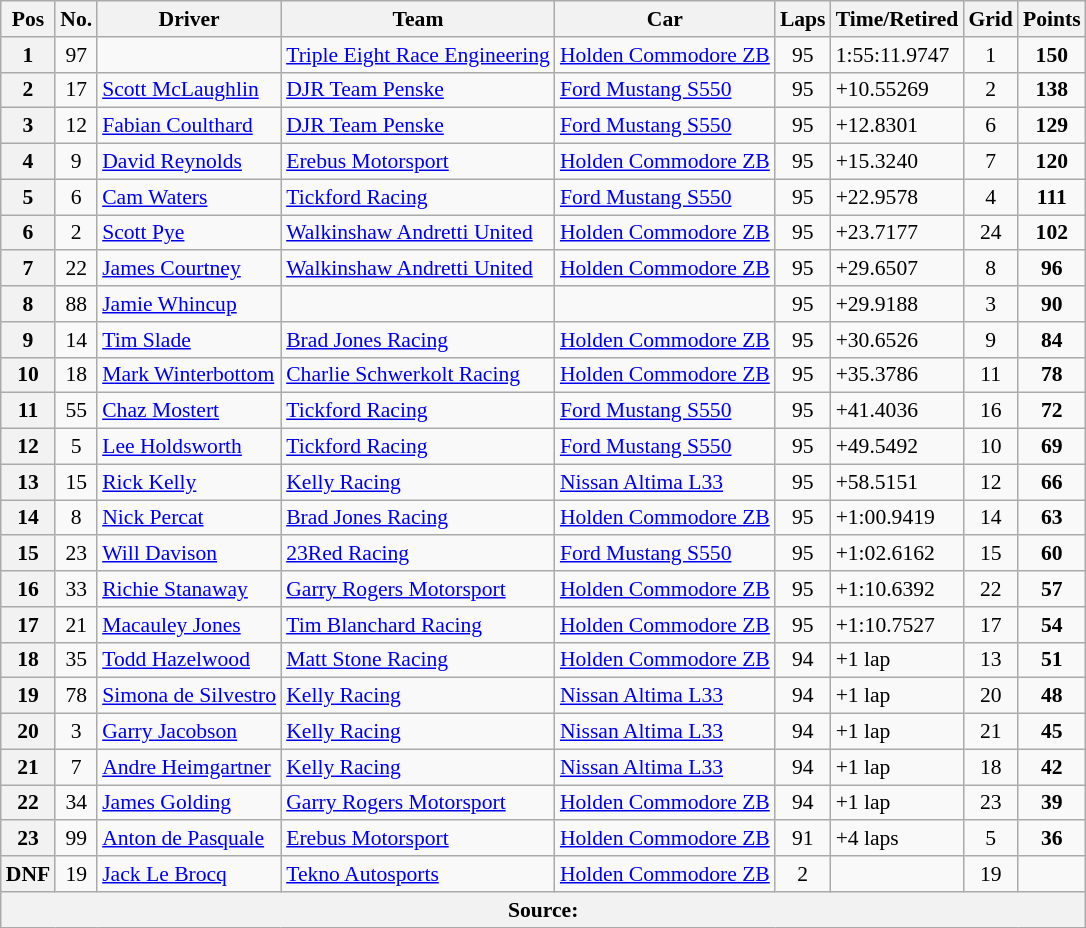<table class="wikitable" style="font-size:90%;">
<tr>
<th>Pos</th>
<th>No.</th>
<th>Driver</th>
<th>Team</th>
<th>Car</th>
<th>Laps</th>
<th>Time/Retired</th>
<th>Grid</th>
<th>Points</th>
</tr>
<tr>
<th>1</th>
<td align="center">97</td>
<td></td>
<td><a href='#'>Triple Eight Race Engineering</a></td>
<td><a href='#'>Holden Commodore ZB</a></td>
<td align="center">95</td>
<td>1:55:11.9747</td>
<td align="center">1</td>
<td align="center"><strong>150</strong></td>
</tr>
<tr>
<th>2</th>
<td align="center">17</td>
<td> <a href='#'>Scott McLaughlin</a></td>
<td><a href='#'>DJR Team Penske</a></td>
<td><a href='#'>Ford Mustang S550</a></td>
<td align="center">95</td>
<td>+10.55269</td>
<td align="center">2</td>
<td align="center"><strong>138</strong></td>
</tr>
<tr>
<th>3</th>
<td align="center">12</td>
<td> <a href='#'>Fabian Coulthard</a></td>
<td><a href='#'>DJR Team Penske</a></td>
<td><a href='#'>Ford Mustang S550</a></td>
<td align="center">95</td>
<td>+12.8301</td>
<td align="center">6</td>
<td align="center"><strong>129</strong></td>
</tr>
<tr>
<th>4</th>
<td align="center">9</td>
<td> <a href='#'>David Reynolds</a></td>
<td><a href='#'>Erebus Motorsport</a></td>
<td><a href='#'>Holden Commodore ZB</a></td>
<td align="center">95</td>
<td>+15.3240</td>
<td align="center">7</td>
<td align="center"><strong>120</strong></td>
</tr>
<tr>
<th>5</th>
<td align="center">6</td>
<td> <a href='#'>Cam Waters</a></td>
<td><a href='#'>Tickford Racing</a></td>
<td><a href='#'>Ford Mustang S550</a></td>
<td align="center">95</td>
<td>+22.9578</td>
<td align="center">4</td>
<td align="center"><strong>111</strong></td>
</tr>
<tr>
<th>6</th>
<td align="center">2</td>
<td> <a href='#'>Scott Pye</a></td>
<td><a href='#'>Walkinshaw Andretti United</a></td>
<td><a href='#'>Holden Commodore ZB</a></td>
<td align="center">95</td>
<td>+23.7177</td>
<td align="center">24</td>
<td align="center"><strong>102</strong></td>
</tr>
<tr>
<th>7</th>
<td align="center">22</td>
<td> <a href='#'>James Courtney</a></td>
<td><a href='#'>Walkinshaw Andretti United</a></td>
<td><a href='#'>Holden Commodore ZB</a></td>
<td align="center">95</td>
<td>+29.6507</td>
<td align="center">8</td>
<td align="center"><strong>96</strong></td>
</tr>
<tr>
<th>8</th>
<td align="center">88</td>
<td> <a href='#'>Jamie Whincup</a></td>
<td></td>
<td></td>
<td align="center">95</td>
<td>+29.9188</td>
<td align="center">3</td>
<td align="center"><strong>90</strong></td>
</tr>
<tr>
<th>9</th>
<td align="center">14</td>
<td> <a href='#'>Tim Slade</a></td>
<td><a href='#'>Brad Jones Racing</a></td>
<td><a href='#'>Holden Commodore ZB</a></td>
<td align="center">95</td>
<td>+30.6526</td>
<td align="center">9</td>
<td align="center"><strong>84</strong></td>
</tr>
<tr>
<th>10</th>
<td align="center">18</td>
<td> <a href='#'>Mark Winterbottom</a></td>
<td><a href='#'>Charlie Schwerkolt Racing</a></td>
<td><a href='#'>Holden Commodore ZB</a></td>
<td align="center">95</td>
<td>+35.3786</td>
<td align="center">11</td>
<td align="center"><strong>78</strong></td>
</tr>
<tr>
<th>11</th>
<td align="center">55</td>
<td> <a href='#'>Chaz Mostert</a></td>
<td><a href='#'>Tickford Racing</a></td>
<td><a href='#'>Ford Mustang S550</a></td>
<td align="center">95</td>
<td>+41.4036</td>
<td align="center">16</td>
<td align="center"><strong>72</strong></td>
</tr>
<tr>
<th>12</th>
<td align="center">5</td>
<td> <a href='#'>Lee Holdsworth</a></td>
<td><a href='#'>Tickford Racing</a></td>
<td><a href='#'>Ford Mustang S550</a></td>
<td align="center">95</td>
<td>+49.5492</td>
<td align="center">10</td>
<td align="center"><strong>69</strong></td>
</tr>
<tr>
<th>13</th>
<td align="center">15</td>
<td> <a href='#'>Rick Kelly</a></td>
<td><a href='#'>Kelly Racing</a></td>
<td><a href='#'>Nissan Altima L33</a></td>
<td align="center">95</td>
<td>+58.5151</td>
<td align="center">12</td>
<td align="center"><strong>66</strong></td>
</tr>
<tr>
<th>14</th>
<td align="center">8</td>
<td> <a href='#'>Nick Percat</a></td>
<td><a href='#'>Brad Jones Racing</a></td>
<td><a href='#'>Holden Commodore ZB</a></td>
<td align="center">95</td>
<td>+1:00.9419</td>
<td align="center">14</td>
<td align="center"><strong>63</strong></td>
</tr>
<tr>
<th>15</th>
<td align="center">23</td>
<td> <a href='#'>Will Davison</a></td>
<td><a href='#'>23Red Racing</a></td>
<td><a href='#'>Ford Mustang S550</a></td>
<td align="center">95</td>
<td>+1:02.6162</td>
<td align="center">15</td>
<td align="center"><strong>60</strong></td>
</tr>
<tr>
<th>16</th>
<td align="center">33</td>
<td> <a href='#'>Richie Stanaway</a></td>
<td><a href='#'>Garry Rogers Motorsport</a></td>
<td><a href='#'>Holden Commodore ZB</a></td>
<td align="center">95</td>
<td>+1:10.6392</td>
<td align="center">22</td>
<td align="center"><strong>57</strong></td>
</tr>
<tr>
<th>17</th>
<td align="center">21</td>
<td> <a href='#'>Macauley Jones</a></td>
<td><a href='#'>Tim Blanchard Racing</a></td>
<td><a href='#'>Holden Commodore ZB</a></td>
<td align="center">95</td>
<td>+1:10.7527</td>
<td align="center">17</td>
<td align="center"><strong>54</strong></td>
</tr>
<tr>
<th>18</th>
<td align="center">35</td>
<td> <a href='#'>Todd Hazelwood</a></td>
<td><a href='#'>Matt Stone Racing</a></td>
<td><a href='#'>Holden Commodore ZB</a></td>
<td align="center">94</td>
<td>+1 lap</td>
<td align="center">13</td>
<td align="center"><strong>51</strong></td>
</tr>
<tr>
<th>19</th>
<td align="center">78</td>
<td> <a href='#'>Simona de Silvestro</a></td>
<td><a href='#'>Kelly Racing</a></td>
<td><a href='#'>Nissan Altima L33</a></td>
<td align="center">94</td>
<td>+1 lap</td>
<td align="center">20</td>
<td align="center"><strong>48</strong></td>
</tr>
<tr>
<th>20</th>
<td align="center">3</td>
<td> <a href='#'>Garry Jacobson</a></td>
<td><a href='#'>Kelly Racing</a></td>
<td><a href='#'>Nissan Altima L33</a></td>
<td align="center">94</td>
<td>+1 lap</td>
<td align="center">21</td>
<td align="center"><strong>45</strong></td>
</tr>
<tr>
<th>21</th>
<td align="center">7</td>
<td> <a href='#'>Andre Heimgartner</a></td>
<td><a href='#'>Kelly Racing</a></td>
<td><a href='#'>Nissan Altima L33</a></td>
<td align="center">94</td>
<td>+1 lap</td>
<td align="center">18</td>
<td align="center"><strong>42</strong></td>
</tr>
<tr>
<th>22</th>
<td align="center">34</td>
<td> <a href='#'>James Golding</a></td>
<td><a href='#'>Garry Rogers Motorsport</a></td>
<td><a href='#'>Holden Commodore ZB</a></td>
<td align="center">94</td>
<td>+1 lap</td>
<td align="center">23</td>
<td align="center"><strong>39</strong></td>
</tr>
<tr>
<th>23</th>
<td align="center">99</td>
<td> <a href='#'>Anton de Pasquale</a></td>
<td><a href='#'>Erebus Motorsport</a></td>
<td><a href='#'>Holden Commodore ZB</a></td>
<td align="center">91</td>
<td>+4 laps</td>
<td align="center">5</td>
<td align="center"><strong>36</strong></td>
</tr>
<tr>
<th>DNF</th>
<td align="center">19</td>
<td> <a href='#'>Jack Le Brocq</a></td>
<td><a href='#'>Tekno Autosports</a></td>
<td><a href='#'>Holden Commodore ZB</a></td>
<td align="center">2</td>
<td></td>
<td align="center">19</td>
<td align="center"></td>
</tr>
<tr>
<th colspan="9">Source:</th>
</tr>
</table>
